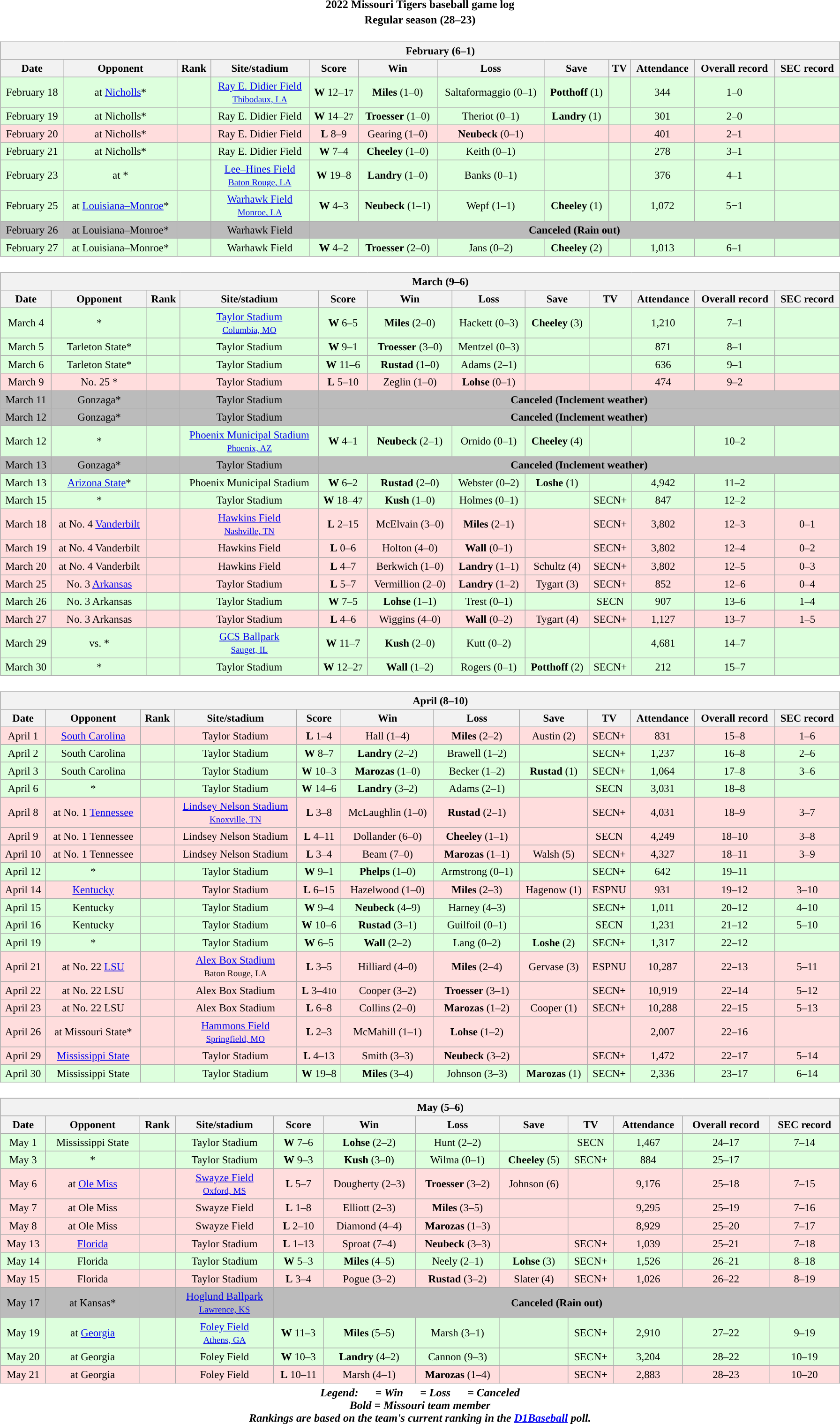<table class="toccolours" width=95% style="clear:both; margin:1.5em auto; text-align:center;">
<tr>
<th colspan=2>2022 Missouri Tigers baseball game log</th>
</tr>
<tr>
<th colspan=2>Regular season (28–23)</th>
</tr>
<tr valign="top">
<td><br><table class="wikitable collapsible collapsed" style="margin:auto; width:100%; text-align:center; font-size:95%">
<tr>
<th colspan=12 style="padding-left:4em;">February (6–1)</th>
</tr>
<tr>
<th>Date</th>
<th>Opponent</th>
<th>Rank</th>
<th>Site/stadium</th>
<th>Score</th>
<th>Win</th>
<th>Loss</th>
<th>Save</th>
<th>TV</th>
<th>Attendance</th>
<th>Overall record</th>
<th>SEC record</th>
</tr>
<tr align="center" bgcolor="ddffdd">
<td>February 18</td>
<td>at <a href='#'>Nicholls</a>*</td>
<td></td>
<td><a href='#'>Ray E. Didier Field</a><br><small><a href='#'>Thibodaux, LA</a></small></td>
<td><strong>W</strong> 12–1<small>7</small></td>
<td><strong>Miles</strong> (1–0)</td>
<td>Saltaformaggio (0–1)</td>
<td><strong>Potthoff</strong> (1)</td>
<td></td>
<td>344</td>
<td>1–0</td>
<td></td>
</tr>
<tr align="center" bgcolor="ddffdd">
<td>February 19</td>
<td>at Nicholls*</td>
<td></td>
<td>Ray E. Didier Field</td>
<td><strong>W</strong> 14–2<small>7</small></td>
<td><strong>Troesser</strong> (1–0)</td>
<td>Theriot (0–1)</td>
<td><strong>Landry</strong> (1)</td>
<td></td>
<td>301</td>
<td>2–0</td>
<td></td>
</tr>
<tr align="center" bgcolor="ffdddd">
<td>February 20</td>
<td>at Nicholls*</td>
<td></td>
<td>Ray E. Didier Field</td>
<td><strong>L</strong> 8–9</td>
<td>Gearing (1–0)</td>
<td><strong>Neubeck</strong> (0–1)</td>
<td></td>
<td></td>
<td>401</td>
<td>2–1</td>
<td></td>
</tr>
<tr align="center" bgcolor="ddffdd">
<td>February 21</td>
<td>at Nicholls*</td>
<td></td>
<td>Ray E. Didier Field</td>
<td><strong>W</strong> 7–4</td>
<td><strong>Cheeley</strong> (1–0)</td>
<td>Keith (0–1)</td>
<td></td>
<td></td>
<td>278</td>
<td>3–1</td>
<td></td>
</tr>
<tr align="center" bgcolor="ddffdd">
<td>February 23</td>
<td>at *</td>
<td></td>
<td><a href='#'>Lee–Hines Field</a><br><small><a href='#'>Baton Rouge, LA</a></small></td>
<td><strong>W</strong> 19–8</td>
<td><strong>Landry</strong> (1–0)</td>
<td>Banks (0–1)</td>
<td></td>
<td></td>
<td>376</td>
<td>4–1</td>
<td></td>
</tr>
<tr align="center" bgcolor="ddffdd">
<td>February 25</td>
<td>at <a href='#'>Louisiana–Monroe</a>*</td>
<td></td>
<td><a href='#'>Warhawk Field</a><br><small><a href='#'>Monroe, LA</a></small></td>
<td><strong>W</strong> 4–3</td>
<td><strong>Neubeck</strong> (1–1)</td>
<td>Wepf (1–1)</td>
<td><strong>Cheeley</strong> (1)</td>
<td></td>
<td>1,072</td>
<td>5−1</td>
<td></td>
</tr>
<tr align="center" bgcolor="bbbbbb">
<td>February 26</td>
<td>at Louisiana–Monroe*</td>
<td></td>
<td>Warhawk Field</td>
<td colspan=8><strong>Canceled (Rain out)</strong></td>
</tr>
<tr align="center" bgcolor="ddffdd">
<td>February 27</td>
<td>at Louisiana–Monroe*</td>
<td></td>
<td>Warhawk Field</td>
<td><strong>W</strong> 4–2</td>
<td><strong>Troesser</strong> (2–0)</td>
<td>Jans (0–2)</td>
<td><strong>Cheeley</strong> (2)</td>
<td></td>
<td>1,013</td>
<td>6–1</td>
<td></td>
</tr>
</table>
</td>
</tr>
<tr>
<td><br><table class="wikitable collapsible collapsed" style="margin:auto; width:100%; text-align:center; font-size:95%">
<tr>
<th colspan=12 style="padding-left:4em;">March (9–6)</th>
</tr>
<tr>
<th>Date</th>
<th>Opponent</th>
<th>Rank</th>
<th>Site/stadium</th>
<th>Score</th>
<th>Win</th>
<th>Loss</th>
<th>Save</th>
<th>TV</th>
<th>Attendance</th>
<th>Overall record</th>
<th>SEC record</th>
</tr>
<tr align="center" bgcolor="ddffdd">
<td>March 4</td>
<td>*</td>
<td></td>
<td><a href='#'>Taylor Stadium</a><br><small><a href='#'>Columbia, MO</a></small></td>
<td><strong>W</strong> 6–5</td>
<td><strong>Miles</strong> (2–0)</td>
<td>Hackett (0–3)</td>
<td><strong>Cheeley</strong> (3)</td>
<td></td>
<td>1,210</td>
<td>7–1</td>
<td></td>
</tr>
<tr align="center" bgcolor="ddffdd">
<td>March 5</td>
<td>Tarleton State*</td>
<td></td>
<td>Taylor Stadium</td>
<td><strong>W</strong> 9–1</td>
<td><strong>Troesser</strong> (3–0)</td>
<td>Mentzel (0–3)</td>
<td></td>
<td></td>
<td>871</td>
<td>8–1</td>
<td></td>
</tr>
<tr align="center" bgcolor="ddffdd">
<td>March 6</td>
<td>Tarleton State*</td>
<td></td>
<td>Taylor Stadium</td>
<td><strong>W</strong> 11–6</td>
<td><strong>Rustad</strong> (1–0)</td>
<td>Adams (2–1)</td>
<td></td>
<td></td>
<td>636</td>
<td>9–1</td>
<td></td>
</tr>
<tr align="center" bgcolor="ffdddd">
<td>March 9</td>
<td>No. 25 *</td>
<td></td>
<td>Taylor Stadium</td>
<td><strong>L</strong> 5–10</td>
<td>Zeglin (1–0)</td>
<td><strong>Lohse</strong> (0–1)</td>
<td></td>
<td></td>
<td>474</td>
<td>9–2</td>
<td></td>
</tr>
<tr align="center" bgcolor="bbbbbb">
<td>March 11</td>
<td>Gonzaga*</td>
<td></td>
<td>Taylor Stadium</td>
<td colspan=8><strong>Canceled (Inclement weather)</strong></td>
</tr>
<tr align="center" bgcolor="bbbbbb">
<td>March 12</td>
<td>Gonzaga*</td>
<td></td>
<td>Taylor Stadium</td>
<td colspan=8><strong>Canceled (Inclement weather)</strong></td>
</tr>
<tr align="center" bgcolor="ddffdd">
<td>March 12</td>
<td>*</td>
<td></td>
<td><a href='#'>Phoenix Municipal Stadium</a><br><small><a href='#'>Phoenix, AZ</a></small></td>
<td><strong>W</strong> 4–1</td>
<td><strong>Neubeck</strong> (2–1)</td>
<td>Ornido (0–1)</td>
<td><strong>Cheeley</strong> (4)</td>
<td></td>
<td></td>
<td>10–2</td>
<td></td>
</tr>
<tr align="center" bgcolor="bbbbbb">
<td>March 13</td>
<td>Gonzaga*</td>
<td></td>
<td>Taylor Stadium</td>
<td colspan=8><strong>Canceled (Inclement weather)</strong></td>
</tr>
<tr align="center" bgcolor="ddffdd">
<td>March 13</td>
<td><a href='#'>Arizona State</a>*</td>
<td></td>
<td>Phoenix Municipal Stadium</td>
<td><strong>W</strong> 6–2</td>
<td><strong>Rustad</strong> (2–0)</td>
<td>Webster (0–2)</td>
<td><strong>Loshe</strong> (1)</td>
<td></td>
<td>4,942</td>
<td>11–2</td>
<td></td>
</tr>
<tr align="center" bgcolor="ddffdd">
<td>March 15</td>
<td>*</td>
<td></td>
<td>Taylor Stadium</td>
<td><strong>W</strong> 18–4<small>7</small></td>
<td><strong>Kush</strong> (1–0)</td>
<td>Holmes (0–1)</td>
<td></td>
<td>SECN+</td>
<td>847</td>
<td>12–2</td>
<td></td>
</tr>
<tr align="center" bgcolor="ffdddd">
<td>March 18</td>
<td>at No. 4 <a href='#'>Vanderbilt</a></td>
<td></td>
<td><a href='#'>Hawkins Field</a><br><small><a href='#'>Nashville, TN</a></small></td>
<td><strong>L</strong> 2–15</td>
<td>McElvain (3–0)</td>
<td><strong>Miles</strong> (2–1)</td>
<td></td>
<td>SECN+</td>
<td>3,802</td>
<td>12–3</td>
<td>0–1</td>
</tr>
<tr align="center" bgcolor="ffdddd">
<td>March 19</td>
<td>at No. 4 Vanderbilt</td>
<td></td>
<td>Hawkins Field</td>
<td><strong>L</strong> 0–6</td>
<td>Holton (4–0)</td>
<td><strong>Wall</strong> (0–1)</td>
<td></td>
<td>SECN+</td>
<td>3,802</td>
<td>12–4</td>
<td>0–2</td>
</tr>
<tr align="center" bgcolor="ffdddd">
<td>March 20</td>
<td>at No. 4 Vanderbilt</td>
<td></td>
<td>Hawkins Field</td>
<td><strong>L</strong> 4–7</td>
<td>Berkwich (1–0)</td>
<td><strong>Landry</strong> (1–1)</td>
<td>Schultz (4)</td>
<td>SECN+</td>
<td>3,802</td>
<td>12–5</td>
<td>0–3</td>
</tr>
<tr align="center" bgcolor="ffdddd">
<td>March 25</td>
<td>No. 3 <a href='#'>Arkansas</a></td>
<td></td>
<td>Taylor Stadium</td>
<td><strong>L</strong> 5–7</td>
<td>Vermillion (2–0)</td>
<td><strong>Landry</strong> (1–2)</td>
<td>Tygart (3)</td>
<td>SECN+</td>
<td>852</td>
<td>12–6</td>
<td>0–4</td>
</tr>
<tr align="center" bgcolor="ddffdd">
<td>March 26</td>
<td>No. 3 Arkansas</td>
<td></td>
<td>Taylor Stadium</td>
<td><strong>W</strong> 7–5</td>
<td><strong>Lohse</strong> (1–1)</td>
<td>Trest (0–1)</td>
<td></td>
<td>SECN</td>
<td>907</td>
<td>13–6</td>
<td>1–4</td>
</tr>
<tr align="center" bgcolor="ffdddd">
<td>March 27</td>
<td>No. 3 Arkansas</td>
<td></td>
<td>Taylor Stadium</td>
<td><strong>L</strong> 4–6</td>
<td>Wiggins (4–0)</td>
<td><strong>Wall</strong> (0–2)</td>
<td>Tygart (4)</td>
<td>SECN+</td>
<td>1,127</td>
<td>13–7</td>
<td>1–5</td>
</tr>
<tr align="center" bgcolor="ddffdd">
<td>March 29</td>
<td>vs. *</td>
<td></td>
<td><a href='#'>GCS Ballpark</a><br><small><a href='#'>Sauget, IL</a></small></td>
<td><strong>W</strong> 11–7</td>
<td><strong>Kush</strong> (2–0)</td>
<td>Kutt (0–2)</td>
<td></td>
<td></td>
<td>4,681</td>
<td>14–7</td>
<td></td>
</tr>
<tr align="center" bgcolor="ddffdd">
<td>March 30</td>
<td>*</td>
<td></td>
<td>Taylor Stadium</td>
<td><strong>W</strong> 12–2<small>7</small></td>
<td><strong>Wall</strong> (1–2)</td>
<td>Rogers (0–1)</td>
<td><strong>Potthoff</strong> (2)</td>
<td>SECN+</td>
<td>212</td>
<td>15–7</td>
<td></td>
</tr>
</table>
</td>
</tr>
<tr>
<td><br><table class="wikitable collapsible collapsed" style="margin:auto; width:100%; text-align:center; font-size:95%">
<tr>
<th colspan=12 style="padding-left:4em;">April (8–10)</th>
</tr>
<tr>
<th>Date</th>
<th>Opponent</th>
<th>Rank</th>
<th>Site/stadium</th>
<th>Score</th>
<th>Win</th>
<th>Loss</th>
<th>Save</th>
<th>TV</th>
<th>Attendance</th>
<th>Overall record</th>
<th>SEC record</th>
</tr>
<tr align="center" bgcolor="ffdddd">
<td>April 1</td>
<td><a href='#'>South Carolina</a></td>
<td></td>
<td>Taylor Stadium</td>
<td><strong>L</strong> 1–4</td>
<td>Hall (1–4)</td>
<td><strong>Miles</strong> (2–2)</td>
<td>Austin (2)</td>
<td>SECN+</td>
<td>831</td>
<td>15–8</td>
<td>1–6</td>
</tr>
<tr align="center" bgcolor="ddffdd">
<td>April 2</td>
<td>South Carolina</td>
<td></td>
<td>Taylor Stadium</td>
<td><strong>W</strong> 8–7</td>
<td><strong>Landry</strong> (2–2)</td>
<td>Brawell (1–2)</td>
<td></td>
<td>SECN+</td>
<td>1,237</td>
<td>16–8</td>
<td>2–6</td>
</tr>
<tr align="center" bgcolor="ddffdd">
<td>April 3</td>
<td>South Carolina</td>
<td></td>
<td>Taylor Stadium</td>
<td><strong>W</strong> 10–3</td>
<td><strong>Marozas</strong> (1–0)</td>
<td>Becker (1–2)</td>
<td><strong>Rustad</strong> (1)</td>
<td>SECN+</td>
<td>1,064</td>
<td>17–8</td>
<td>3–6</td>
</tr>
<tr align="center" bgcolor="ddffdd">
<td>April 6</td>
<td>*</td>
<td></td>
<td>Taylor Stadium</td>
<td><strong>W</strong> 14–6</td>
<td><strong>Landry</strong> (3–2)</td>
<td>Adams (2–1)</td>
<td></td>
<td>SECN</td>
<td>3,031</td>
<td>18–8</td>
<td></td>
</tr>
<tr align="center" bgcolor="ffdddd">
<td>April 8</td>
<td>at No. 1 <a href='#'>Tennessee</a></td>
<td></td>
<td><a href='#'>Lindsey Nelson Stadium</a><br><small><a href='#'>Knoxville, TN</a></small></td>
<td><strong>L</strong> 3–8</td>
<td>McLaughlin (1–0)</td>
<td><strong>Rustad</strong> (2–1)</td>
<td></td>
<td>SECN+</td>
<td>4,031</td>
<td>18–9</td>
<td>3–7</td>
</tr>
<tr align="center" bgcolor="ffdddd">
<td>April 9</td>
<td>at No. 1 Tennessee</td>
<td></td>
<td>Lindsey Nelson Stadium</td>
<td><strong>L</strong> 4–11</td>
<td>Dollander (6–0)</td>
<td><strong>Cheeley</strong> (1–1)</td>
<td></td>
<td>SECN</td>
<td>4,249</td>
<td>18–10</td>
<td>3–8</td>
</tr>
<tr align="center" bgcolor="ffdddd">
<td>April 10</td>
<td>at No. 1 Tennessee</td>
<td></td>
<td>Lindsey Nelson Stadium</td>
<td><strong>L</strong> 3–4</td>
<td>Beam (7–0)</td>
<td><strong>Marozas</strong> (1–1)</td>
<td>Walsh (5)</td>
<td>SECN+</td>
<td>4,327</td>
<td>18–11</td>
<td>3–9</td>
</tr>
<tr align="center" bgcolor="ddffdd">
<td>April 12</td>
<td>*</td>
<td></td>
<td>Taylor Stadium</td>
<td><strong>W</strong> 9–1</td>
<td><strong>Phelps</strong> (1–0)</td>
<td>Armstrong (0–1)</td>
<td></td>
<td>SECN+</td>
<td>642</td>
<td>19–11</td>
<td></td>
</tr>
<tr align="center" bgcolor="ffdddd">
<td>April 14</td>
<td><a href='#'>Kentucky</a></td>
<td></td>
<td>Taylor Stadium</td>
<td><strong>L</strong> 6–15</td>
<td>Hazelwood (1–0)</td>
<td><strong>Miles</strong> (2–3)</td>
<td>Hagenow (1)</td>
<td>ESPNU</td>
<td>931</td>
<td>19–12</td>
<td>3–10</td>
</tr>
<tr align="center" bgcolor="ddffdd">
<td>April 15</td>
<td>Kentucky</td>
<td></td>
<td>Taylor Stadium</td>
<td><strong>W</strong> 9–4</td>
<td><strong>Neubeck</strong> (4–9)</td>
<td>Harney (4–3)</td>
<td></td>
<td>SECN+</td>
<td>1,011</td>
<td>20–12</td>
<td>4–10</td>
</tr>
<tr align="center" bgcolor="ddffdd">
<td>April 16</td>
<td>Kentucky</td>
<td></td>
<td>Taylor Stadium</td>
<td><strong>W</strong> 10–6</td>
<td><strong>Rustad</strong> (3–1)</td>
<td>Guilfoil (0–1)</td>
<td></td>
<td>SECN</td>
<td>1,231</td>
<td>21–12</td>
<td>5–10</td>
</tr>
<tr align="center" bgcolor="ddffdd">
<td>April 19</td>
<td>*</td>
<td></td>
<td>Taylor Stadium</td>
<td><strong>W</strong> 6–5</td>
<td><strong>Wall</strong> (2–2)</td>
<td>Lang (0–2)</td>
<td><strong>Loshe</strong> (2)</td>
<td>SECN+</td>
<td>1,317</td>
<td>22–12</td>
<td></td>
</tr>
<tr align="center" bgcolor="ffdddd">
<td>April 21</td>
<td>at No. 22 <a href='#'>LSU</a></td>
<td></td>
<td><a href='#'>Alex Box Stadium</a><br><small>Baton Rouge, LA</small></td>
<td><strong>L</strong> 3–5</td>
<td>Hilliard (4–0)</td>
<td><strong>Miles</strong> (2–4)</td>
<td>Gervase (3)</td>
<td>ESPNU</td>
<td>10,287</td>
<td>22–13</td>
<td>5–11</td>
</tr>
<tr align="center" bgcolor="ffdddd">
<td>April 22</td>
<td>at No. 22 LSU</td>
<td></td>
<td>Alex Box Stadium</td>
<td><strong>L</strong> 3–4<small>10</small></td>
<td>Cooper (3–2)</td>
<td><strong>Troesser</strong> (3–1)</td>
<td></td>
<td>SECN+</td>
<td>10,919</td>
<td>22–14</td>
<td>5–12</td>
</tr>
<tr align="center" bgcolor="ffdddd">
<td>April 23</td>
<td>at No. 22 LSU</td>
<td></td>
<td>Alex Box Stadium</td>
<td><strong>L</strong> 6–8</td>
<td>Collins (2–0)</td>
<td><strong>Marozas</strong> (1–2)</td>
<td>Cooper (1)</td>
<td>SECN+</td>
<td>10,288</td>
<td>22–15</td>
<td>5–13</td>
</tr>
<tr align="center" bgcolor="ffdddd">
<td>April 26</td>
<td>at Missouri State*</td>
<td></td>
<td><a href='#'>Hammons Field</a><br><small><a href='#'>Springfield, MO</a></small></td>
<td><strong>L</strong> 2–3</td>
<td>McMahill (1–1)</td>
<td><strong>Lohse</strong> (1–2)</td>
<td></td>
<td></td>
<td>2,007</td>
<td>22–16</td>
<td></td>
</tr>
<tr align="center" bgcolor="ffdddd">
<td>April 29</td>
<td><a href='#'>Mississippi State</a></td>
<td></td>
<td>Taylor Stadium</td>
<td><strong>L</strong> 4–13</td>
<td>Smith (3–3)</td>
<td><strong>Neubeck</strong> (3–2)</td>
<td></td>
<td>SECN+</td>
<td>1,472</td>
<td>22–17</td>
<td>5–14</td>
</tr>
<tr align="center" bgcolor="ddffdd">
<td>April 30</td>
<td>Mississippi State</td>
<td></td>
<td>Taylor Stadium</td>
<td><strong>W</strong> 19–8</td>
<td><strong>Miles</strong> (3–4)</td>
<td>Johnson (3–3)</td>
<td><strong>Marozas</strong> (1)</td>
<td>SECN+</td>
<td>2,336</td>
<td>23–17</td>
<td>6–14</td>
</tr>
</table>
</td>
</tr>
<tr>
<td><br><table class="wikitable collapsible" style="margin:auto; width:100%; text-align:center; font-size:95%">
<tr>
<th colspan=13 style="padding-left:4em;">May (5–6)</th>
</tr>
<tr>
<th>Date</th>
<th>Opponent</th>
<th>Rank</th>
<th>Site/stadium</th>
<th>Score</th>
<th>Win</th>
<th>Loss</th>
<th>Save</th>
<th>TV</th>
<th>Attendance</th>
<th>Overall record</th>
<th>SEC record</th>
</tr>
<tr align="center" bgcolor="ddffdd">
<td>May 1</td>
<td>Mississippi State</td>
<td></td>
<td>Taylor Stadium</td>
<td><strong>W</strong> 7–6</td>
<td><strong>Lohse</strong> (2–2)</td>
<td>Hunt (2–2)</td>
<td></td>
<td>SECN</td>
<td>1,467</td>
<td>24–17</td>
<td>7–14</td>
</tr>
<tr align="center" bgcolor="ddffdd">
<td>May 3</td>
<td>*</td>
<td></td>
<td>Taylor Stadium</td>
<td><strong>W</strong> 9–3</td>
<td><strong>Kush</strong> (3–0)</td>
<td>Wilma (0–1)</td>
<td><strong>Cheeley</strong> (5)</td>
<td>SECN+</td>
<td>884</td>
<td>25–17</td>
<td></td>
</tr>
<tr align="center" bgcolor="ffdddd">
<td>May 6</td>
<td>at <a href='#'>Ole Miss</a></td>
<td></td>
<td><a href='#'>Swayze Field</a><br><small><a href='#'>Oxford, MS</a></small></td>
<td><strong>L</strong> 5–7</td>
<td>Dougherty (2–3)</td>
<td><strong>Troesser</strong> (3–2)</td>
<td>Johnson (6)</td>
<td></td>
<td>9,176</td>
<td>25–18</td>
<td>7–15</td>
</tr>
<tr align="center" bgcolor="ffdddd">
<td>May 7</td>
<td>at Ole Miss</td>
<td></td>
<td>Swayze Field</td>
<td><strong>L</strong> 1–8</td>
<td>Elliott (2–3)</td>
<td><strong>Miles</strong> (3–5)</td>
<td></td>
<td></td>
<td>9,295</td>
<td>25–19</td>
<td>7–16</td>
</tr>
<tr align="center" bgcolor="ffdddd">
<td>May 8</td>
<td>at Ole Miss</td>
<td></td>
<td>Swayze Field</td>
<td><strong>L</strong> 2–10</td>
<td>Diamond (4–4)</td>
<td><strong>Marozas</strong> (1–3)</td>
<td></td>
<td></td>
<td>8,929</td>
<td>25–20</td>
<td>7–17</td>
</tr>
<tr align="center" bgcolor="ffdddd">
<td>May 13</td>
<td><a href='#'>Florida</a></td>
<td></td>
<td>Taylor Stadium</td>
<td><strong>L</strong> 1–13</td>
<td>Sproat (7–4)</td>
<td><strong>Neubeck</strong> (3–3)</td>
<td></td>
<td>SECN+</td>
<td>1,039</td>
<td>25–21</td>
<td>7–18</td>
</tr>
<tr align="center" bgcolor="ddffdd">
<td>May 14</td>
<td>Florida</td>
<td></td>
<td>Taylor Stadium</td>
<td><strong>W</strong> 5–3</td>
<td><strong>Miles</strong> (4–5)</td>
<td>Neely (2–1)</td>
<td><strong>Lohse</strong> (3)</td>
<td>SECN+</td>
<td>1,526</td>
<td>26–21</td>
<td>8–18</td>
</tr>
<tr align="center" bgcolor="ffdddd">
<td>May 15</td>
<td>Florida</td>
<td></td>
<td>Taylor Stadium</td>
<td><strong>L</strong> 3–4</td>
<td>Pogue (3–2)</td>
<td><strong>Rustad</strong> (3–2)</td>
<td>Slater (4)</td>
<td>SECN+</td>
<td>1,026</td>
<td>26–22</td>
<td>8–19</td>
</tr>
<tr align="center" bgcolor="bbbbbb">
<td>May 17</td>
<td>at Kansas*</td>
<td></td>
<td><a href='#'>Hoglund Ballpark</a><br><small><a href='#'>Lawrence, KS</a></small></td>
<td colspan=8><strong>Canceled (Rain out)</strong></td>
</tr>
<tr align="center" bgcolor="ddffdd">
<td>May 19</td>
<td>at <a href='#'>Georgia</a></td>
<td></td>
<td><a href='#'>Foley Field</a><br><small><a href='#'>Athens, GA</a></small></td>
<td><strong>W</strong> 11–3</td>
<td><strong>Miles</strong> (5–5)</td>
<td>Marsh (3–1)</td>
<td></td>
<td>SECN+</td>
<td>2,910</td>
<td>27–22</td>
<td>9–19</td>
</tr>
<tr align="center" bgcolor="ddffdd">
<td>May 20</td>
<td>at Georgia</td>
<td></td>
<td>Foley Field</td>
<td><strong>W</strong> 10–3</td>
<td><strong>Landry</strong> (4–2)</td>
<td>Cannon (9–3)</td>
<td></td>
<td>SECN+</td>
<td>3,204</td>
<td>28–22</td>
<td>10–19</td>
</tr>
<tr align="center" bgcolor="ffdddd">
<td>May 21</td>
<td>at Georgia</td>
<td></td>
<td>Foley Field</td>
<td><strong>L</strong> 10–11</td>
<td>Marsh (4–1)</td>
<td><strong>Marozas</strong> (1–4)</td>
<td></td>
<td>SECN+</td>
<td>2,883</td>
<td>28–23</td>
<td>10–20</td>
</tr>
</table>
</td>
</tr>
<tr>
<th colspan=9><em>Legend:       = Win       = Loss       = Canceled<br>Bold = Missouri team member<br>Rankings are based on the team's current ranking in the <a href='#'>D1Baseball</a> poll.</em><br></th>
</tr>
</table>
